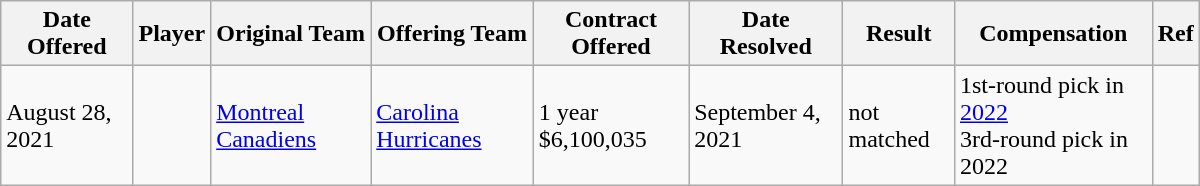<table class="wikitable sortable" style="border:1px solid #999999; width:800px;">
<tr>
<th>Date Offered</th>
<th>Player</th>
<th>Original Team</th>
<th>Offering Team</th>
<th>Contract Offered</th>
<th>Date Resolved</th>
<th>Result</th>
<th>Compensation</th>
<th>Ref</th>
</tr>
<tr>
<td>August 28, 2021</td>
<td></td>
<td><a href='#'>Montreal Canadiens</a></td>
<td><a href='#'>Carolina Hurricanes</a></td>
<td>1 year<br>$6,100,035</td>
<td>September 4, 2021</td>
<td>not matched</td>
<td>1st-round pick in <a href='#'>2022</a><br>3rd-round pick in 2022</td>
<td></td>
</tr>
</table>
